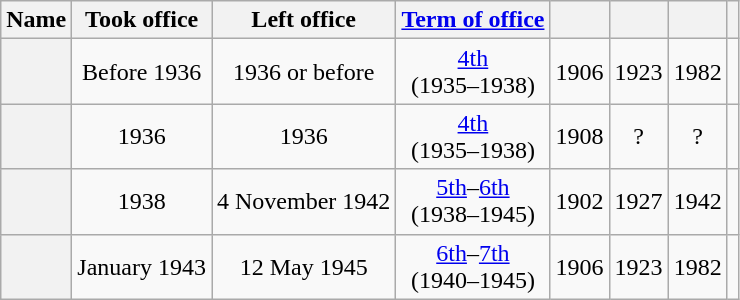<table class="wikitable sortable" style=text-align:center>
<tr>
<th scope=col>Name</th>
<th scope=col>Took office</th>
<th scope=col>Left office</th>
<th scope=col><a href='#'>Term of office</a></th>
<th scope=col></th>
<th scope=col></th>
<th scope=col></th>
<th scope=col class="unsortable"></th>
</tr>
<tr>
<th align="center" scope="row" style="font-weight:normal;"></th>
<td>Before 1936</td>
<td>1936 or before</td>
<td><a href='#'>4th</a><br>(1935–1938)</td>
<td>1906</td>
<td>1923</td>
<td>1982</td>
<td></td>
</tr>
<tr>
<th align="center" scope="row" style="font-weight:normal;"></th>
<td>1936</td>
<td>1936</td>
<td><a href='#'>4th</a><br>(1935–1938)</td>
<td>1908</td>
<td>?</td>
<td>?</td>
<td></td>
</tr>
<tr>
<th align="center" scope="row" style="font-weight:normal;"></th>
<td>1938</td>
<td>4 November 1942</td>
<td><a href='#'>5th</a>–<a href='#'>6th</a><br>(1938–1945)</td>
<td>1902</td>
<td>1927</td>
<td>1942</td>
<td></td>
</tr>
<tr>
<th align="center" scope="row" style="font-weight:normal;"></th>
<td>January 1943</td>
<td>12 May 1945</td>
<td><a href='#'>6th</a>–<a href='#'>7th</a><br>(1940–1945)</td>
<td>1906</td>
<td>1923</td>
<td>1982</td>
<td></td>
</tr>
</table>
